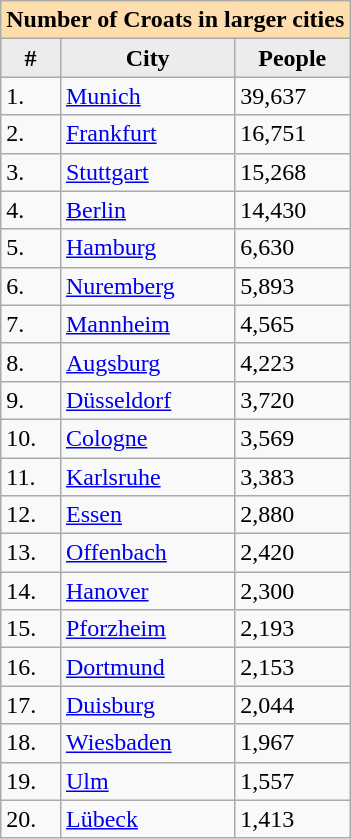<table class="wikitable">
<tr>
<td colspan="10"  style="text-align:center; background:#ffdead;"><strong>Number of Croats in larger cities </strong></td>
</tr>
<tr style="background:#ddd;">
<th style="background:#ececec;">#</th>
<th style="background:#ececec;">City</th>
<th style="background:#ececec;">People</th>
</tr>
<tr style="text-align:left;">
<td>1.</td>
<td><a href='#'>Munich</a></td>
<td>39,637</td>
</tr>
<tr style="text-align:left;">
<td>2.</td>
<td><a href='#'>Frankfurt</a></td>
<td>16,751</td>
</tr>
<tr style="text-align:left;">
<td>3.</td>
<td><a href='#'>Stuttgart</a></td>
<td>15,268</td>
</tr>
<tr style="text-align:left;">
<td>4.</td>
<td><a href='#'>Berlin</a></td>
<td>14,430</td>
</tr>
<tr style="text-align:left;">
<td>5.</td>
<td><a href='#'>Hamburg</a></td>
<td>6,630</td>
</tr>
<tr style="text-align:left;">
<td>6.</td>
<td><a href='#'>Nuremberg</a></td>
<td>5,893</td>
</tr>
<tr style="text-align:left;">
<td>7.</td>
<td><a href='#'>Mannheim</a></td>
<td>4,565</td>
</tr>
<tr style="text-align:left;">
<td>8.</td>
<td><a href='#'>Augsburg</a></td>
<td>4,223</td>
</tr>
<tr style="text-align:left;">
<td>9.</td>
<td><a href='#'>Düsseldorf</a></td>
<td>3,720</td>
</tr>
<tr style="text-align:left;">
<td>10.</td>
<td><a href='#'>Cologne</a></td>
<td>3,569</td>
</tr>
<tr style="text-align:left;">
<td>11.</td>
<td><a href='#'>Karlsruhe</a></td>
<td>3,383</td>
</tr>
<tr style="text-align:left;">
<td>12.</td>
<td><a href='#'>Essen</a></td>
<td>2,880</td>
</tr>
<tr style="text-align:left;">
<td>13.</td>
<td><a href='#'>Offenbach</a></td>
<td>2,420</td>
</tr>
<tr style="text-align:left;">
<td>14.</td>
<td><a href='#'>Hanover</a></td>
<td>2,300</td>
</tr>
<tr style="text-align:left;">
<td>15.</td>
<td><a href='#'>Pforzheim</a></td>
<td>2,193</td>
</tr>
<tr style="text-align:left;">
<td>16.</td>
<td><a href='#'>Dortmund</a></td>
<td>2,153</td>
</tr>
<tr style="text-align:left;">
<td>17.</td>
<td><a href='#'>Duisburg</a></td>
<td>2,044</td>
</tr>
<tr style="text-align:left;">
<td>18.</td>
<td><a href='#'>Wiesbaden</a></td>
<td>1,967</td>
</tr>
<tr style="text-align:left;">
<td>19.</td>
<td><a href='#'>Ulm</a></td>
<td>1,557</td>
</tr>
<tr style="text-align:left;">
<td>20.</td>
<td><a href='#'>Lübeck</a></td>
<td>1,413</td>
</tr>
</table>
